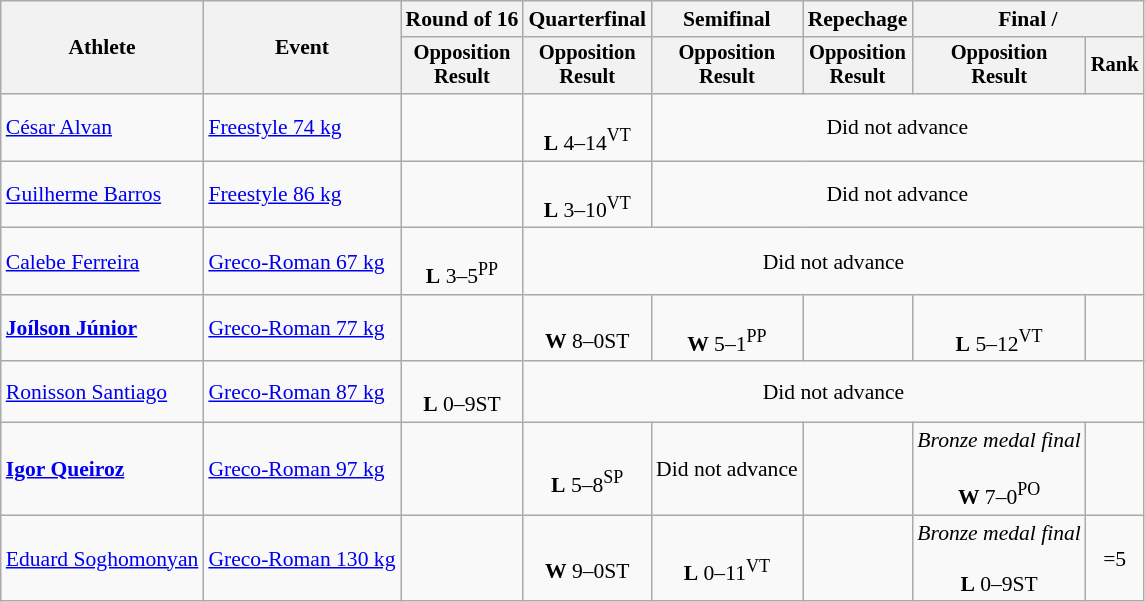<table class=wikitable style=font-size:90%;text-align:center>
<tr>
<th rowspan=2>Athlete</th>
<th rowspan=2>Event</th>
<th>Round of 16</th>
<th>Quarterfinal</th>
<th>Semifinal</th>
<th>Repechage</th>
<th colspan=2>Final / </th>
</tr>
<tr style=font-size:95%>
<th>Opposition<br>Result</th>
<th>Opposition<br>Result</th>
<th>Opposition<br>Result</th>
<th>Opposition<br>Result</th>
<th>Opposition<br>Result</th>
<th>Rank</th>
</tr>
<tr>
<td align=left><a href='#'>César Alvan</a></td>
<td align=left><a href='#'>Freestyle 74 kg</a></td>
<td></td>
<td><br><strong>L</strong> 4–14<sup>VT</sup></td>
<td colspan=4>Did not advance</td>
</tr>
<tr>
<td align=left><a href='#'>Guilherme Barros</a></td>
<td align=left><a href='#'>Freestyle 86 kg</a></td>
<td></td>
<td><br><strong>L</strong> 3–10<sup>VT</sup></td>
<td colspan=4>Did not advance</td>
</tr>
<tr>
<td align=left><a href='#'>Calebe Ferreira</a></td>
<td align=left><a href='#'>Greco-Roman 67 kg</a></td>
<td><br><strong>L</strong> 3–5<sup>PP</sup></td>
<td colspan=5>Did not advance</td>
</tr>
<tr>
<td align=left><strong><a href='#'>Joílson Júnior</a></strong></td>
<td align=left><a href='#'>Greco-Roman 77 kg</a></td>
<td></td>
<td><br><strong>W</strong> 8–0ST</td>
<td><br><strong>W</strong> 5–1<sup>PP</sup></td>
<td></td>
<td><br><strong>L</strong> 5–12<sup>VT</sup></td>
<td></td>
</tr>
<tr>
<td align=left><a href='#'>Ronisson Santiago</a></td>
<td align=left><a href='#'>Greco-Roman 87 kg</a></td>
<td><br><strong>L</strong> 0–9ST</td>
<td colspan=5>Did not advance</td>
</tr>
<tr>
<td align=left><strong><a href='#'>Igor Queiroz</a></strong></td>
<td align=left><a href='#'>Greco-Roman 97 kg</a></td>
<td></td>
<td><br><strong>L</strong> 5–8<sup>SP</sup></td>
<td>Did not advance</td>
<td></td>
<td><em>Bronze medal final</em><br><br><strong>W</strong> 7–0<sup>PO</sup></td>
<td></td>
</tr>
<tr>
<td align=left><a href='#'>Eduard Soghomonyan</a></td>
<td align=left><a href='#'>Greco-Roman 130 kg</a></td>
<td></td>
<td><br><strong>W</strong> 9–0ST</td>
<td><br><strong>L</strong> 0–11<sup>VT</sup></td>
<td></td>
<td><em>Bronze medal final</em><br><br><strong>L</strong> 0–9ST</td>
<td>=5</td>
</tr>
</table>
